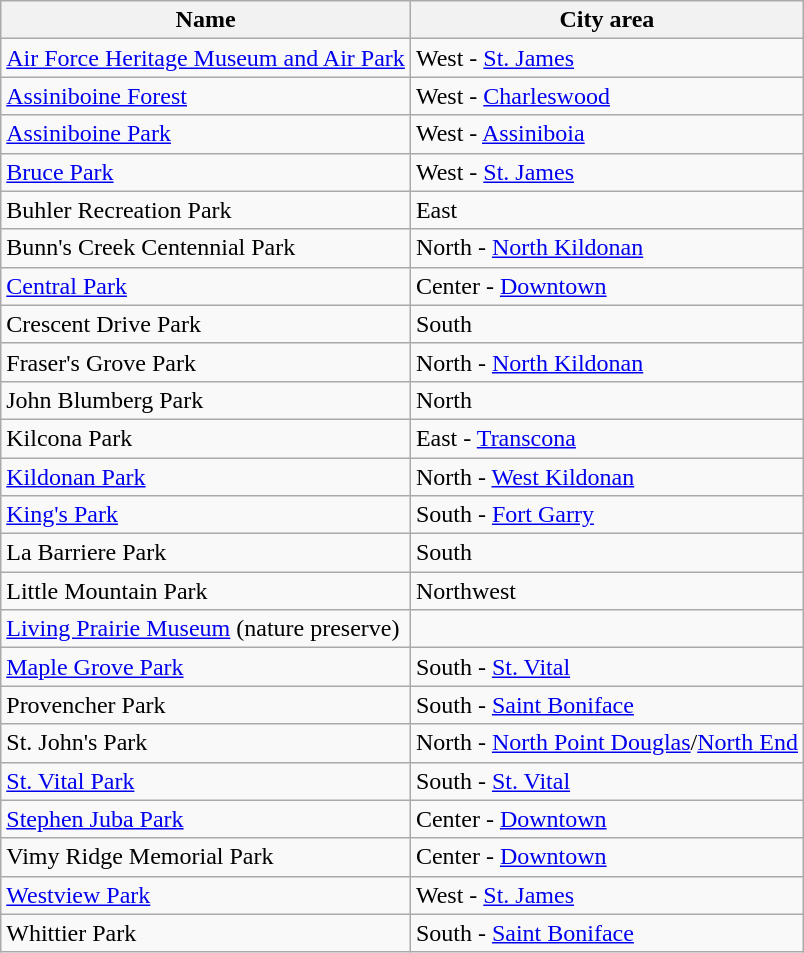<table class="wikitable sortable">
<tr>
<th>Name</th>
<th>City area</th>
</tr>
<tr>
<td><a href='#'>Air Force Heritage Museum and Air Park</a></td>
<td>West - <a href='#'>St. James</a></td>
</tr>
<tr>
<td><a href='#'>Assiniboine Forest</a></td>
<td>West - <a href='#'>Charleswood</a></td>
</tr>
<tr>
<td><a href='#'>Assiniboine Park</a></td>
<td>West - <a href='#'>Assiniboia</a></td>
</tr>
<tr>
<td><a href='#'>Bruce Park</a></td>
<td>West - <a href='#'>St. James</a></td>
</tr>
<tr>
<td>Buhler Recreation Park</td>
<td>East</td>
</tr>
<tr>
<td>Bunn's Creek Centennial Park</td>
<td>North - <a href='#'>North Kildonan</a></td>
</tr>
<tr>
<td><a href='#'>Central Park</a></td>
<td>Center - <a href='#'>Downtown</a></td>
</tr>
<tr>
<td>Crescent Drive Park</td>
<td>South</td>
</tr>
<tr>
<td>Fraser's Grove Park</td>
<td>North - <a href='#'>North Kildonan</a></td>
</tr>
<tr>
<td>John Blumberg Park</td>
<td>North</td>
</tr>
<tr>
<td>Kilcona Park</td>
<td>East - <a href='#'>Transcona</a></td>
</tr>
<tr>
<td><a href='#'>Kildonan Park</a></td>
<td>North - <a href='#'>West Kildonan</a></td>
</tr>
<tr>
<td><a href='#'>King's Park</a></td>
<td>South - <a href='#'>Fort Garry</a></td>
</tr>
<tr>
<td>La Barriere Park</td>
<td>South</td>
</tr>
<tr>
<td>Little Mountain Park</td>
<td>Northwest</td>
</tr>
<tr>
<td><a href='#'>Living Prairie Museum</a> (nature preserve)</td>
<td></td>
</tr>
<tr>
<td><a href='#'>Maple Grove Park</a></td>
<td>South - <a href='#'>St. Vital</a></td>
</tr>
<tr>
<td>Provencher Park</td>
<td>South - <a href='#'>Saint Boniface</a></td>
</tr>
<tr>
<td>St. John's Park</td>
<td>North - <a href='#'>North Point Douglas</a>/<a href='#'>North End</a></td>
</tr>
<tr>
<td><a href='#'>St. Vital Park</a></td>
<td>South - <a href='#'>St. Vital</a></td>
</tr>
<tr>
<td><a href='#'>Stephen Juba Park</a></td>
<td>Center - <a href='#'>Downtown</a></td>
</tr>
<tr>
<td>Vimy Ridge Memorial Park</td>
<td>Center - <a href='#'>Downtown</a></td>
</tr>
<tr>
<td><a href='#'>Westview Park</a></td>
<td>West - <a href='#'>St. James</a></td>
</tr>
<tr>
<td>Whittier Park</td>
<td>South - <a href='#'>Saint Boniface</a></td>
</tr>
</table>
